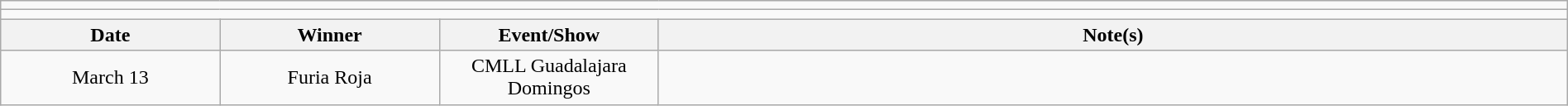<table class="wikitable" style="text-align:center; width:100%;">
<tr>
<td colspan="5"></td>
</tr>
<tr>
<td colspan="5"><strong></strong></td>
</tr>
<tr>
<th width=14%>Date</th>
<th width=14%>Winner</th>
<th width=14%>Event/Show</th>
<th width=58%>Note(s)</th>
</tr>
<tr>
<td>March 13</td>
<td>Furia Roja</td>
<td>CMLL Guadalajara Domingos</td>
<td></td>
</tr>
</table>
